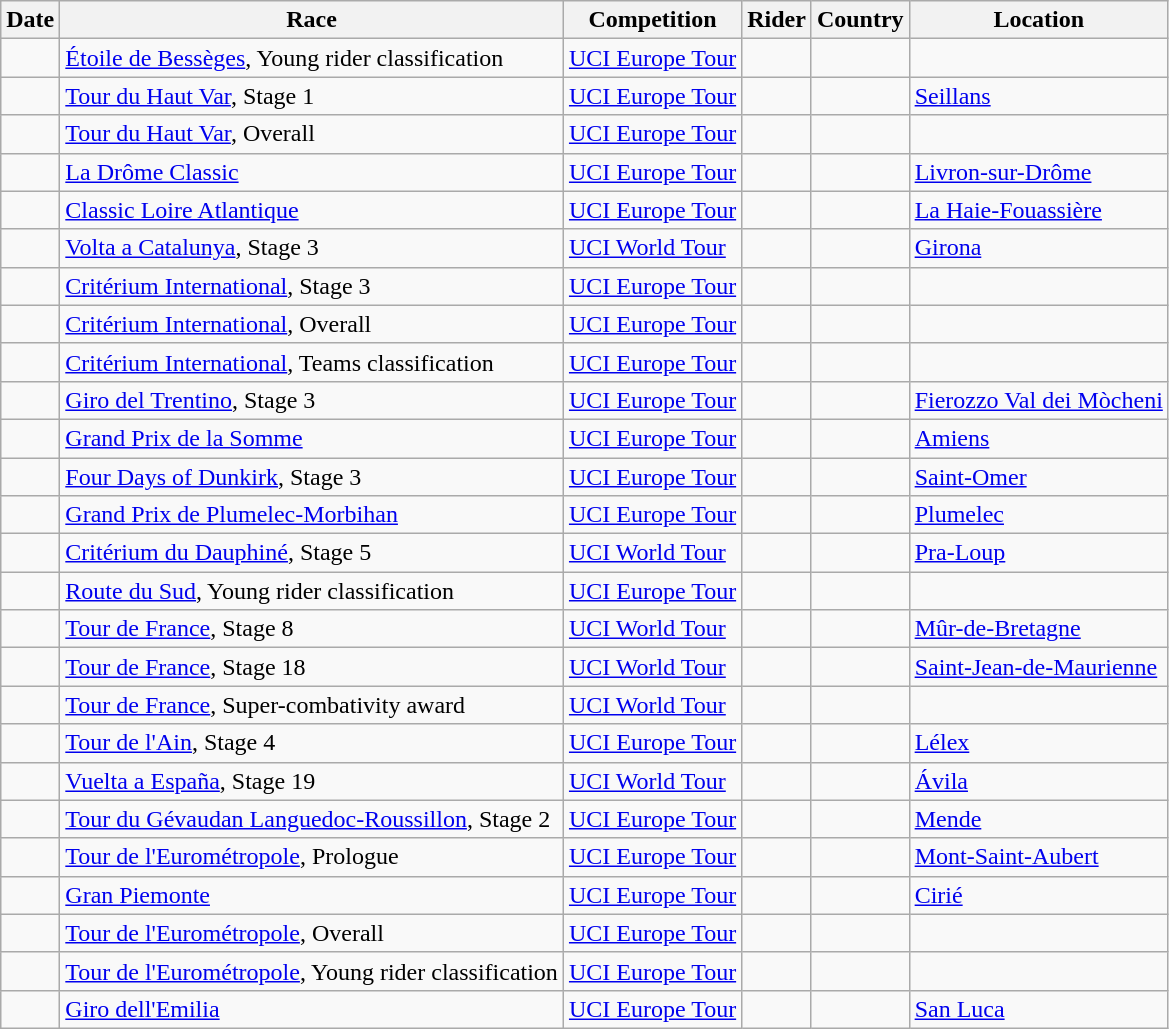<table class="wikitable sortable">
<tr>
<th>Date</th>
<th>Race</th>
<th>Competition</th>
<th>Rider</th>
<th>Country</th>
<th>Location</th>
</tr>
<tr>
<td></td>
<td><a href='#'>Étoile de Bessèges</a>, Young rider classification</td>
<td><a href='#'>UCI Europe Tour</a></td>
<td></td>
<td></td>
<td></td>
</tr>
<tr>
<td></td>
<td><a href='#'>Tour du Haut Var</a>, Stage 1</td>
<td><a href='#'>UCI Europe Tour</a></td>
<td></td>
<td></td>
<td><a href='#'>Seillans</a></td>
</tr>
<tr>
<td></td>
<td><a href='#'>Tour du Haut Var</a>, Overall</td>
<td><a href='#'>UCI Europe Tour</a></td>
<td></td>
<td></td>
<td></td>
</tr>
<tr>
<td></td>
<td><a href='#'>La Drôme Classic</a></td>
<td><a href='#'>UCI Europe Tour</a></td>
<td></td>
<td></td>
<td><a href='#'>Livron-sur-Drôme</a></td>
</tr>
<tr>
<td></td>
<td><a href='#'>Classic Loire Atlantique</a></td>
<td><a href='#'>UCI Europe Tour</a></td>
<td></td>
<td></td>
<td><a href='#'>La Haie-Fouassière</a></td>
</tr>
<tr>
<td></td>
<td><a href='#'>Volta a Catalunya</a>, Stage 3</td>
<td><a href='#'>UCI World Tour</a></td>
<td></td>
<td></td>
<td><a href='#'>Girona</a></td>
</tr>
<tr>
<td></td>
<td><a href='#'>Critérium International</a>, Stage 3</td>
<td><a href='#'>UCI Europe Tour</a></td>
<td></td>
<td></td>
<td></td>
</tr>
<tr>
<td></td>
<td><a href='#'>Critérium International</a>, Overall</td>
<td><a href='#'>UCI Europe Tour</a></td>
<td></td>
<td></td>
<td></td>
</tr>
<tr>
<td></td>
<td><a href='#'>Critérium International</a>, Teams classification</td>
<td><a href='#'>UCI Europe Tour</a></td>
<td align="center"></td>
<td></td>
<td></td>
</tr>
<tr>
<td></td>
<td><a href='#'>Giro del Trentino</a>, Stage 3</td>
<td><a href='#'>UCI Europe Tour</a></td>
<td></td>
<td></td>
<td><a href='#'>Fierozzo Val dei Mòcheni</a></td>
</tr>
<tr>
<td></td>
<td><a href='#'>Grand Prix de la Somme</a></td>
<td><a href='#'>UCI Europe Tour</a></td>
<td></td>
<td></td>
<td><a href='#'>Amiens</a></td>
</tr>
<tr>
<td></td>
<td><a href='#'>Four Days of Dunkirk</a>, Stage 3</td>
<td><a href='#'>UCI Europe Tour</a></td>
<td></td>
<td></td>
<td><a href='#'>Saint-Omer</a></td>
</tr>
<tr>
<td></td>
<td><a href='#'>Grand Prix de Plumelec-Morbihan</a></td>
<td><a href='#'>UCI Europe Tour</a></td>
<td></td>
<td></td>
<td><a href='#'>Plumelec</a></td>
</tr>
<tr>
<td></td>
<td><a href='#'>Critérium du Dauphiné</a>, Stage 5</td>
<td><a href='#'>UCI World Tour</a></td>
<td></td>
<td></td>
<td><a href='#'>Pra-Loup</a></td>
</tr>
<tr>
<td></td>
<td><a href='#'>Route du Sud</a>, Young rider classification</td>
<td><a href='#'>UCI Europe Tour</a></td>
<td></td>
<td></td>
<td></td>
</tr>
<tr>
<td></td>
<td><a href='#'>Tour de France</a>, Stage 8</td>
<td><a href='#'>UCI World Tour</a></td>
<td></td>
<td></td>
<td><a href='#'>Mûr-de-Bretagne</a></td>
</tr>
<tr>
<td></td>
<td><a href='#'>Tour de France</a>, Stage 18</td>
<td><a href='#'>UCI World Tour</a></td>
<td></td>
<td></td>
<td><a href='#'>Saint-Jean-de-Maurienne</a></td>
</tr>
<tr>
<td></td>
<td><a href='#'>Tour de France</a>, Super-combativity award</td>
<td><a href='#'>UCI World Tour</a></td>
<td></td>
<td></td>
<td></td>
</tr>
<tr>
<td></td>
<td><a href='#'>Tour de l'Ain</a>, Stage 4</td>
<td><a href='#'>UCI Europe Tour</a></td>
<td></td>
<td></td>
<td><a href='#'>Lélex</a></td>
</tr>
<tr>
<td></td>
<td><a href='#'>Vuelta a España</a>, Stage 19</td>
<td><a href='#'>UCI World Tour</a></td>
<td></td>
<td></td>
<td><a href='#'>Ávila</a></td>
</tr>
<tr>
<td></td>
<td><a href='#'>Tour du Gévaudan Languedoc-Roussillon</a>, Stage 2</td>
<td><a href='#'>UCI Europe Tour</a></td>
<td></td>
<td></td>
<td><a href='#'>Mende</a></td>
</tr>
<tr>
<td></td>
<td><a href='#'>Tour de l'Eurométropole</a>, Prologue</td>
<td><a href='#'>UCI Europe Tour</a></td>
<td></td>
<td></td>
<td><a href='#'>Mont-Saint-Aubert</a></td>
</tr>
<tr>
<td></td>
<td><a href='#'>Gran Piemonte</a></td>
<td><a href='#'>UCI Europe Tour</a></td>
<td></td>
<td></td>
<td><a href='#'>Cirié</a></td>
</tr>
<tr>
<td></td>
<td><a href='#'>Tour de l'Eurométropole</a>, Overall</td>
<td><a href='#'>UCI Europe Tour</a></td>
<td></td>
<td></td>
<td></td>
</tr>
<tr>
<td></td>
<td><a href='#'>Tour de l'Eurométropole</a>, Young rider classification</td>
<td><a href='#'>UCI Europe Tour</a></td>
<td></td>
<td></td>
<td></td>
</tr>
<tr>
<td></td>
<td><a href='#'>Giro dell'Emilia</a></td>
<td><a href='#'>UCI Europe Tour</a></td>
<td></td>
<td></td>
<td><a href='#'>San Luca</a></td>
</tr>
</table>
